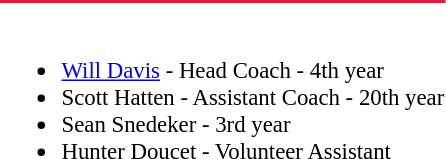<table class="toccolours" style="text-align: left;">
<tr>
<td colspan="9" style=background:#E31937;color:white></td>
</tr>
<tr>
<td style="font-size: 95%;" valign="top"><br><ul><li><a href='#'>Will Davis</a> - Head Coach - 4th year</li><li>Scott Hatten - Assistant Coach - 20th year</li><li>Sean Snedeker - 3rd year</li><li>Hunter Doucet - Volunteer Assistant</li></ul></td>
</tr>
</table>
